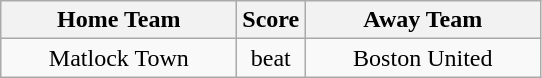<table class="wikitable" style="text-align:center">
<tr>
<th width=150>Home Team</th>
<th width=20>Score</th>
<th width=150>Away Team</th>
</tr>
<tr>
<td>Matlock Town</td>
<td>beat</td>
<td>Boston United</td>
</tr>
</table>
